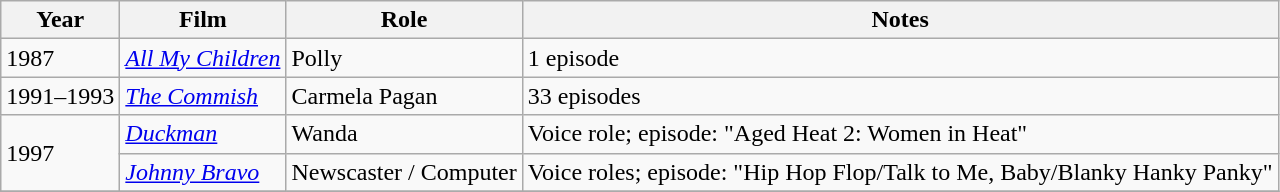<table class="wikitable sortable">
<tr>
<th>Year</th>
<th>Film</th>
<th>Role</th>
<th class=unsortable>Notes</th>
</tr>
<tr>
<td>1987</td>
<td><em><a href='#'>All My Children</a></em></td>
<td>Polly</td>
<td>1 episode</td>
</tr>
<tr>
<td>1991–1993</td>
<td><em><a href='#'>The Commish</a></em></td>
<td>Carmela Pagan</td>
<td>33 episodes</td>
</tr>
<tr>
<td rowspan=2>1997</td>
<td><em><a href='#'>Duckman</a></em></td>
<td>Wanda</td>
<td>Voice role; episode: "Aged Heat 2: Women in Heat"</td>
</tr>
<tr>
<td><em><a href='#'>Johnny Bravo</a></em></td>
<td>Newscaster / Computer</td>
<td>Voice roles; episode: "Hip Hop Flop/Talk to Me, Baby/Blanky Hanky Panky"</td>
</tr>
<tr>
</tr>
</table>
